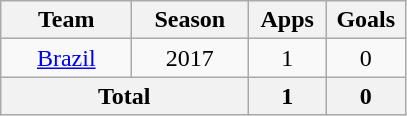<table class="wikitable" style="text-align: center;">
<tr>
<th width="80">Team</th>
<th width="70">Season</th>
<th width="45">Apps</th>
<th width="45">Goals</th>
</tr>
<tr>
<td rowspan="1"><a href='#'>Brazil</a></td>
<td>2017</td>
<td>1</td>
<td>0</td>
</tr>
<tr>
<th colspan="2">Total</th>
<th>1</th>
<th>0</th>
</tr>
</table>
